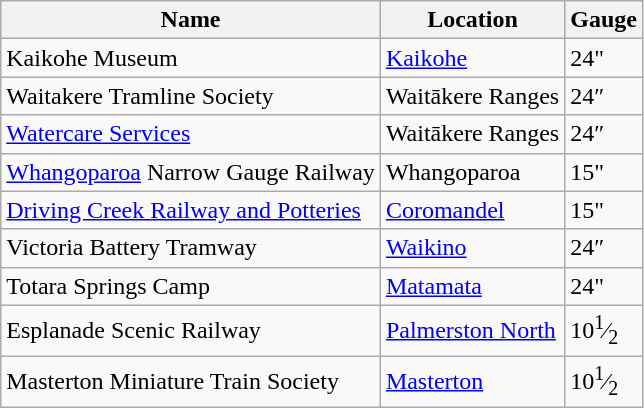<table class="wikitable">
<tr>
<th>Name</th>
<th>Location</th>
<th>Gauge</th>
</tr>
<tr>
<td>Kaikohe Museum</td>
<td><a href='#'>Kaikohe</a></td>
<td>24"</td>
</tr>
<tr>
<td>Waitakere Tramline Society</td>
<td>Waitākere Ranges</td>
<td>24″</td>
</tr>
<tr>
<td><a href='#'>Watercare Services</a></td>
<td>Waitākere Ranges</td>
<td>24″</td>
</tr>
<tr>
<td><a href='#'>Whangoparoa</a> Narrow Gauge Railway</td>
<td>Whangoparoa</td>
<td>15"</td>
</tr>
<tr>
<td><a href='#'>Driving Creek Railway and Potteries</a></td>
<td><a href='#'>Coromandel</a></td>
<td>15"</td>
</tr>
<tr>
<td>Victoria Battery Tramway</td>
<td><a href='#'>Waikino</a></td>
<td>24″</td>
</tr>
<tr>
<td>Totara Springs Camp</td>
<td><a href='#'>Matamata</a></td>
<td>24"</td>
</tr>
<tr>
<td>Esplanade Scenic Railway</td>
<td><a href='#'>Palmerston North</a></td>
<td>10<sup>1</sup>⁄<sub>2</sub></td>
</tr>
<tr>
<td>Masterton Miniature Train Society</td>
<td><a href='#'>Masterton</a></td>
<td>10<sup>1</sup>⁄<sub>2</sub></td>
</tr>
</table>
